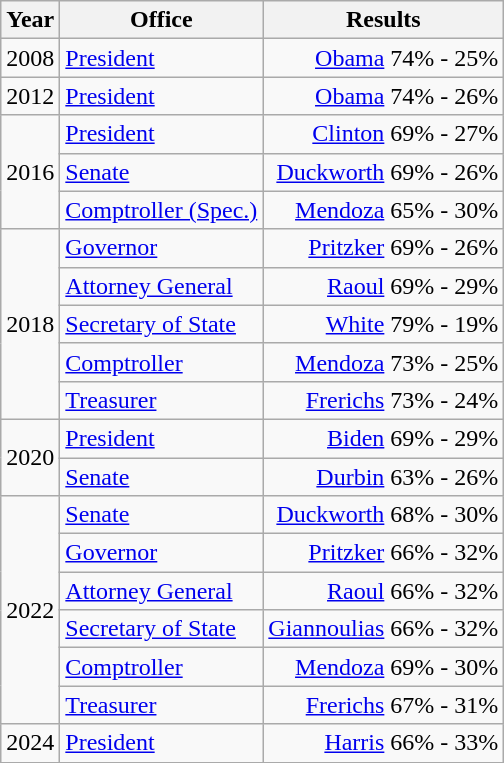<table class=wikitable>
<tr>
<th>Year</th>
<th>Office</th>
<th>Results</th>
</tr>
<tr>
<td>2008</td>
<td><a href='#'>President</a></td>
<td align="right" ><a href='#'>Obama</a> 74% - 25%</td>
</tr>
<tr>
<td>2012</td>
<td><a href='#'>President</a></td>
<td align="right" ><a href='#'>Obama</a> 74% - 26%</td>
</tr>
<tr>
<td rowspan=3>2016</td>
<td><a href='#'>President</a></td>
<td align="right" ><a href='#'>Clinton</a> 69% - 27%</td>
</tr>
<tr>
<td><a href='#'>Senate</a></td>
<td align="right" ><a href='#'>Duckworth</a> 69% - 26%</td>
</tr>
<tr>
<td><a href='#'>Comptroller (Spec.)</a></td>
<td align="right" ><a href='#'>Mendoza</a> 65% - 30%</td>
</tr>
<tr>
<td rowspan=5>2018</td>
<td><a href='#'>Governor</a></td>
<td align="right" ><a href='#'>Pritzker</a> 69% - 26%</td>
</tr>
<tr>
<td><a href='#'>Attorney General</a></td>
<td align="right" ><a href='#'>Raoul</a> 69% - 29%</td>
</tr>
<tr>
<td><a href='#'>Secretary of State</a></td>
<td align="right" ><a href='#'>White</a> 79% - 19%</td>
</tr>
<tr>
<td><a href='#'>Comptroller</a></td>
<td align="right" ><a href='#'>Mendoza</a> 73% - 25%</td>
</tr>
<tr>
<td><a href='#'>Treasurer</a></td>
<td align="right" ><a href='#'>Frerichs</a> 73% - 24%</td>
</tr>
<tr>
<td rowspan=2>2020</td>
<td><a href='#'>President</a></td>
<td align="right" ><a href='#'>Biden</a> 69% - 29%</td>
</tr>
<tr>
<td><a href='#'>Senate</a></td>
<td align="right" ><a href='#'>Durbin</a> 63% - 26%</td>
</tr>
<tr>
<td rowspan=6>2022</td>
<td><a href='#'>Senate</a></td>
<td align="right" ><a href='#'>Duckworth</a> 68% - 30%</td>
</tr>
<tr>
<td><a href='#'>Governor</a></td>
<td align="right" ><a href='#'>Pritzker</a> 66% - 32%</td>
</tr>
<tr>
<td><a href='#'>Attorney General</a></td>
<td align="right" ><a href='#'>Raoul</a> 66% - 32%</td>
</tr>
<tr>
<td><a href='#'>Secretary of State</a></td>
<td align="right" ><a href='#'>Giannoulias</a> 66% - 32%</td>
</tr>
<tr>
<td><a href='#'>Comptroller</a></td>
<td align="right" ><a href='#'>Mendoza</a> 69% - 30%</td>
</tr>
<tr>
<td><a href='#'>Treasurer</a></td>
<td align="right" ><a href='#'>Frerichs</a> 67% - 31%</td>
</tr>
<tr>
<td>2024</td>
<td><a href='#'>President</a></td>
<td align="right" ><a href='#'>Harris</a> 66% - 33%</td>
</tr>
</table>
